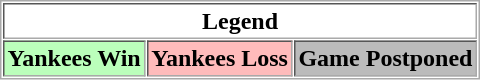<table align="center" border="1" cellpadding="2" cellspacing="1" style="border:1px solid #aaa">
<tr>
<th colspan="3">Legend</th>
</tr>
<tr>
<th style="background:#bfb;">Yankees Win</th>
<th style="background:#fbb;">Yankees Loss</th>
<th style="background:#bbb;">Game Postponed</th>
</tr>
</table>
